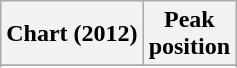<table class="wikitable sortable plainrowheaders">
<tr>
<th>Chart (2012)</th>
<th>Peak<br>position</th>
</tr>
<tr>
</tr>
<tr>
</tr>
<tr>
</tr>
<tr>
</tr>
<tr>
</tr>
</table>
